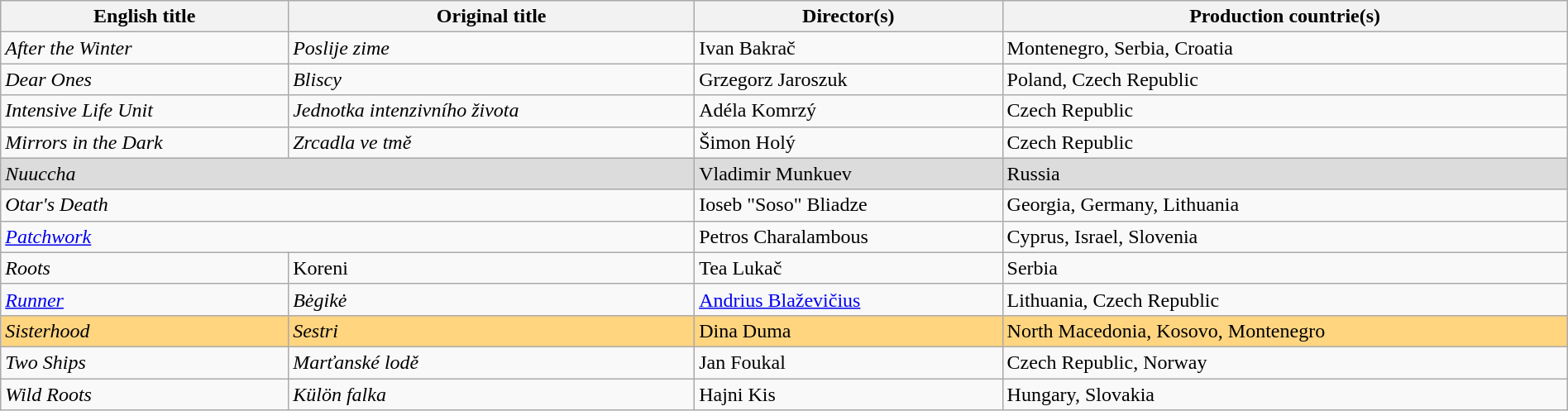<table class="sortable wikitable" style="width:100%; margin-bottom:4px" cellpadding="5">
<tr>
<th scope="col">English title</th>
<th scope="col">Original title</th>
<th scope="col">Director(s)</th>
<th scope="col">Production countrie(s)</th>
</tr>
<tr>
<td><em>After the Winter</em></td>
<td><em>Poslije zime</em></td>
<td>Ivan Bakrač</td>
<td>Montenegro, Serbia, Croatia</td>
</tr>
<tr>
<td><em>Dear Ones</em></td>
<td><em>Bliscy</em></td>
<td>Grzegorz Jaroszuk</td>
<td>Poland, Czech Republic</td>
</tr>
<tr>
<td><em>Intensive Life Unit</em></td>
<td><em>Jednotka intenzivního života</em></td>
<td>Adéla Komrzý</td>
<td>Czech Republic</td>
</tr>
<tr>
<td><em>Mirrors in the Dark</em></td>
<td><em>Zrcadla ve tmě</em></td>
<td>Šimon Holý</td>
<td>Czech Republic</td>
</tr>
<tr bgcolor="#DCDCDC">
<td colspan="2"><em>Nuuccha</em> </td>
<td>Vladimir Munkuev</td>
<td>Russia</td>
</tr>
<tr>
<td colspan="2"><em>Otar's Death</em></td>
<td>Ioseb "Soso" Bliadze</td>
<td>Georgia, Germany, Lithuania</td>
</tr>
<tr>
<td colspan="2"><em><a href='#'>Patchwork</a></em></td>
<td>Petros Charalambous</td>
<td>Cyprus, Israel, Slovenia</td>
</tr>
<tr>
<td><em>Roots</em></td>
<td>Koreni</td>
<td>Tea Lukač</td>
<td>Serbia</td>
</tr>
<tr>
<td><em><a href='#'>Runner</a></em></td>
<td><em>Bėgikė</em></td>
<td><a href='#'>Andrius Blaževičius</a></td>
<td>Lithuania, Czech Republic</td>
</tr>
<tr bgcolor="#FFD580">
<td><em>Sisterhood</em> </td>
<td><em>Sestri</em></td>
<td>Dina Duma</td>
<td>North Macedonia, Kosovo, Montenegro</td>
</tr>
<tr>
<td><em>Two Ships</em></td>
<td><em>Marťanské lodě</em></td>
<td>Jan Foukal</td>
<td>Czech Republic, Norway</td>
</tr>
<tr>
<td><em>Wild Roots</em></td>
<td><em>Külön falka</em></td>
<td>Hajni Kis</td>
<td>Hungary, Slovakia</td>
</tr>
</table>
